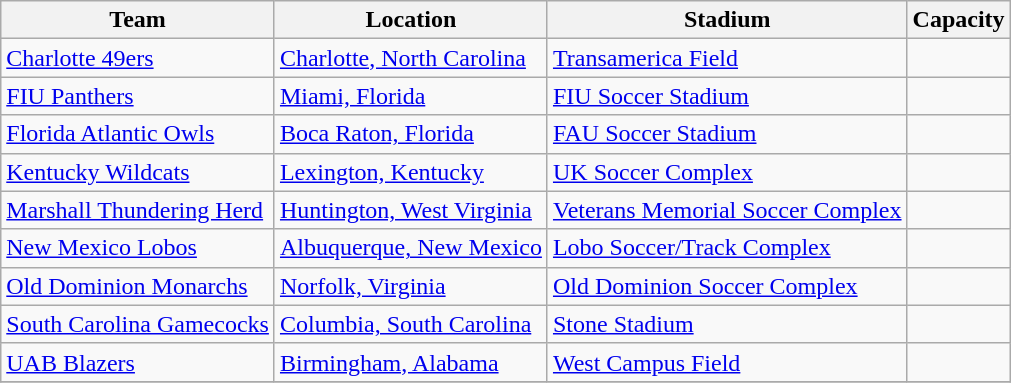<table class="wikitable sortable" style="text-align: left;">
<tr>
<th>Team</th>
<th>Location</th>
<th>Stadium</th>
<th>Capacity</th>
</tr>
<tr>
<td><a href='#'>Charlotte 49ers</a></td>
<td><a href='#'>Charlotte, North Carolina</a></td>
<td><a href='#'>Transamerica Field</a></td>
<td align="center"></td>
</tr>
<tr>
<td><a href='#'>FIU Panthers</a></td>
<td><a href='#'>Miami, Florida</a></td>
<td><a href='#'>FIU Soccer Stadium</a></td>
<td align="center"></td>
</tr>
<tr>
<td><a href='#'>Florida Atlantic Owls</a></td>
<td><a href='#'>Boca Raton, Florida</a></td>
<td><a href='#'>FAU Soccer Stadium</a></td>
<td align="center"></td>
</tr>
<tr>
<td><a href='#'>Kentucky Wildcats</a></td>
<td><a href='#'>Lexington, Kentucky</a></td>
<td><a href='#'>UK Soccer Complex</a></td>
<td align="center"></td>
</tr>
<tr>
<td><a href='#'>Marshall Thundering Herd</a></td>
<td><a href='#'>Huntington, West Virginia</a></td>
<td><a href='#'>Veterans Memorial Soccer Complex</a></td>
<td align="center"></td>
</tr>
<tr>
<td><a href='#'>New Mexico Lobos</a></td>
<td><a href='#'>Albuquerque, New Mexico</a></td>
<td><a href='#'>Lobo Soccer/Track Complex</a></td>
<td align="center"></td>
</tr>
<tr>
<td><a href='#'>Old Dominion Monarchs</a></td>
<td><a href='#'>Norfolk, Virginia</a></td>
<td><a href='#'>Old Dominion Soccer Complex</a></td>
<td align="center"></td>
</tr>
<tr>
<td><a href='#'>South Carolina Gamecocks</a></td>
<td><a href='#'>Columbia, South Carolina</a></td>
<td><a href='#'>Stone Stadium</a></td>
<td align="center"></td>
</tr>
<tr>
<td><a href='#'>UAB Blazers</a></td>
<td><a href='#'>Birmingham, Alabama</a></td>
<td><a href='#'>West Campus Field</a></td>
<td align="center"></td>
</tr>
<tr>
</tr>
</table>
